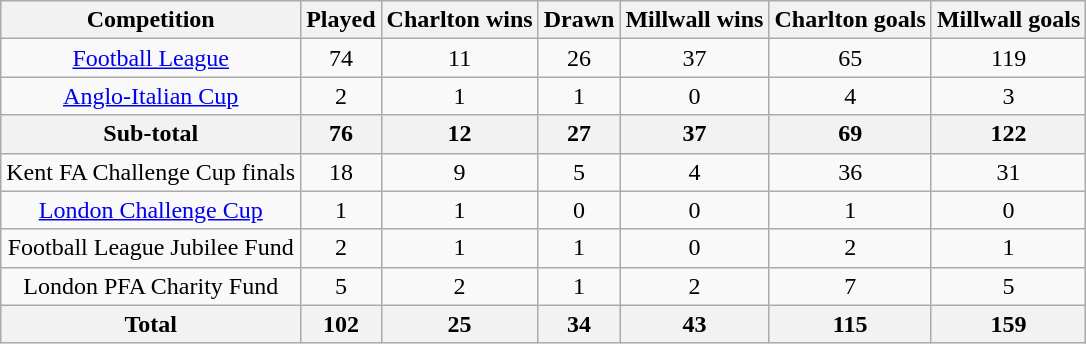<table class="wikitable" style="text-align: center;">
<tr>
<th>Competition</th>
<th>Played</th>
<th>Charlton wins</th>
<th>Drawn</th>
<th>Millwall wins</th>
<th>Charlton goals</th>
<th>Millwall goals</th>
</tr>
<tr>
<td><a href='#'>Football League</a></td>
<td>74</td>
<td>11</td>
<td>26</td>
<td>37</td>
<td>65</td>
<td>119</td>
</tr>
<tr>
<td><a href='#'>Anglo-Italian Cup</a></td>
<td>2</td>
<td>1</td>
<td>1</td>
<td>0</td>
<td>4</td>
<td>3</td>
</tr>
<tr>
<th>Sub-total</th>
<th>76</th>
<th>12</th>
<th>27</th>
<th>37</th>
<th>69</th>
<th>122</th>
</tr>
<tr>
<td>Kent FA Challenge Cup finals</td>
<td>18</td>
<td>9</td>
<td>5</td>
<td>4</td>
<td>36</td>
<td>31</td>
</tr>
<tr>
<td><a href='#'>London Challenge Cup</a></td>
<td>1</td>
<td>1</td>
<td>0</td>
<td>0</td>
<td>1</td>
<td>0</td>
</tr>
<tr>
<td>Football League Jubilee Fund</td>
<td>2</td>
<td>1</td>
<td>1</td>
<td>0</td>
<td>2</td>
<td>1</td>
</tr>
<tr>
<td>London PFA Charity Fund</td>
<td>5</td>
<td>2</td>
<td>1</td>
<td>2</td>
<td>7</td>
<td>5</td>
</tr>
<tr>
<th>Total</th>
<th>102</th>
<th>25</th>
<th>34</th>
<th>43</th>
<th>115</th>
<th>159</th>
</tr>
</table>
